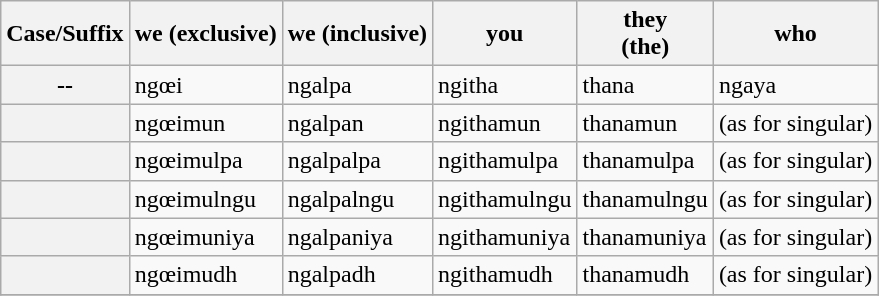<table class="wikitable">
<tr>
<th>Case/Suffix</th>
<th>we (exclusive)</th>
<th>we (inclusive)</th>
<th>you</th>
<th>they <br>(the)</th>
<th>who</th>
</tr>
<tr>
<th>--</th>
<td>ngœi</td>
<td>ngalpa</td>
<td>ngitha</td>
<td>thana</td>
<td>ngaya</td>
</tr>
<tr>
<th></th>
<td>ngœimun</td>
<td>ngalpan</td>
<td>ngithamun</td>
<td>thanamun</td>
<td>(as for singular)</td>
</tr>
<tr>
<th></th>
<td>ngœimulpa</td>
<td>ngalpalpa</td>
<td>ngithamulpa</td>
<td>thanamulpa</td>
<td>(as for singular)</td>
</tr>
<tr>
<th></th>
<td>ngœimulngu</td>
<td>ngalpalngu</td>
<td>ngithamulngu</td>
<td>thanamulngu</td>
<td>(as for singular)</td>
</tr>
<tr>
<th></th>
<td>ngœimuniya</td>
<td>ngalpaniya</td>
<td>ngithamuniya</td>
<td>thanamuniya</td>
<td>(as for singular)</td>
</tr>
<tr>
<th></th>
<td>ngœimudh</td>
<td>ngalpadh</td>
<td>ngithamudh</td>
<td>thanamudh</td>
<td>(as for singular)</td>
</tr>
<tr>
</tr>
</table>
